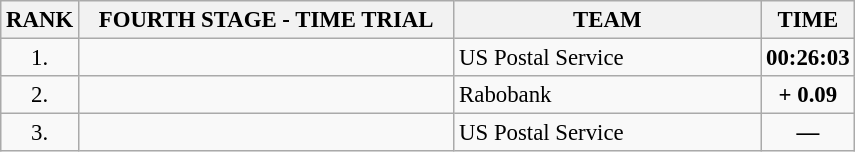<table class="wikitable" style="font-size:95%;">
<tr>
<th>RANK</th>
<th align="left" style="width: 16em">FOURTH STAGE - TIME TRIAL</th>
<th align="left" style="width: 13em">TEAM</th>
<th>TIME</th>
</tr>
<tr>
<td align="center">1.</td>
<td></td>
<td>US Postal Service</td>
<td align="center"><strong>00:26:03</strong></td>
</tr>
<tr>
<td align="center">2.</td>
<td></td>
<td>Rabobank</td>
<td align="center"><strong>+ 0.09</strong></td>
</tr>
<tr>
<td align="center">3.</td>
<td></td>
<td>US Postal Service</td>
<td align="center"><strong>—</strong></td>
</tr>
</table>
